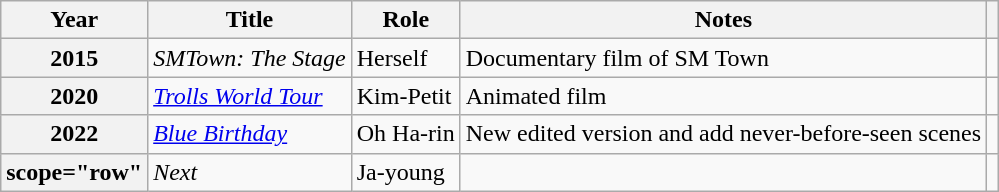<table class="wikitable plainrowheaders sortable">
<tr>
<th scope="col">Year</th>
<th scope="col">Title</th>
<th scope="col">Role</th>
<th scope="col">Notes</th>
<th scope="col" class="unsortable"></th>
</tr>
<tr>
<th scope="row">2015</th>
<td><em>SMTown: The Stage</em></td>
<td>Herself</td>
<td>Documentary film of SM Town</td>
<td style="text-align:center"></td>
</tr>
<tr>
<th scope="row">2020</th>
<td><em><a href='#'>Trolls World Tour</a></em></td>
<td>Kim-Petit</td>
<td>Animated film</td>
<td style="text-align:center"></td>
</tr>
<tr>
<th scope="row">2022</th>
<td><em><a href='#'>Blue Birthday</a></em></td>
<td>Oh Ha-rin</td>
<td>New edited version and add never-before-seen scenes</td>
<td style="text-align:center"></td>
</tr>
<tr>
<th>scope="row" </th>
<td><em>Next</em></td>
<td>Ja-young</td>
<td></td>
<td style="text-align:center"></td>
</tr>
</table>
